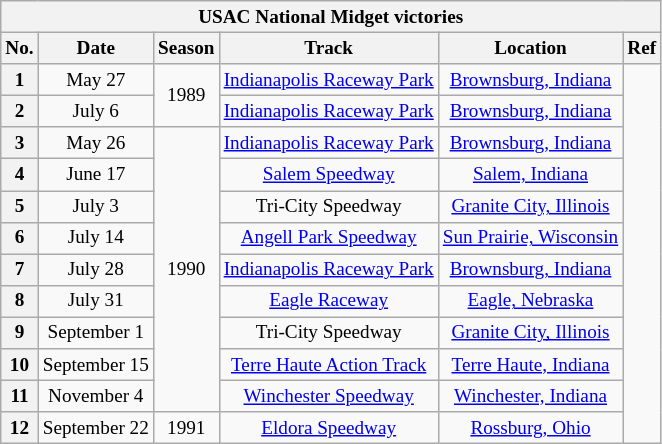<table class="wikitable collapsible collapsed" style="text-align:center; font-size:80%">
<tr>
<th colspan=45>USAC National Midget victories</th>
</tr>
<tr>
<th scope="col">No.</th>
<th scope="col">Date</th>
<th scope="col">Season</th>
<th scope="col">Track</th>
<th scope="col">Location</th>
<th scope="col">Ref</th>
</tr>
<tr>
<th scope="row">1</th>
<td>May 27</td>
<td rowspan=2>1989</td>
<td><a href='#'>Indianapolis Raceway Park</a></td>
<td><a href='#'>Brownsburg, Indiana</a></td>
<td rowspan=12></td>
</tr>
<tr>
<th scope="row">2</th>
<td>July 6</td>
<td><a href='#'>Indianapolis Raceway Park</a></td>
<td><a href='#'>Brownsburg, Indiana</a></td>
</tr>
<tr>
<th scope="row">3</th>
<td>May 26</td>
<td rowspan=9>1990</td>
<td><a href='#'>Indianapolis Raceway Park</a></td>
<td><a href='#'>Brownsburg, Indiana</a></td>
</tr>
<tr>
<th scope="row">4</th>
<td>June 17</td>
<td><a href='#'>Salem Speedway</a></td>
<td><a href='#'>Salem, Indiana</a></td>
</tr>
<tr>
<th scope="row">5</th>
<td>July 3</td>
<td>Tri-City Speedway</td>
<td><a href='#'>Granite City, Illinois</a></td>
</tr>
<tr>
<th scope="row">6</th>
<td>July 14</td>
<td><a href='#'>Angell Park Speedway</a></td>
<td><a href='#'>Sun Prairie, Wisconsin</a></td>
</tr>
<tr>
<th scope="row">7</th>
<td>July 28</td>
<td><a href='#'>Indianapolis Raceway Park</a></td>
<td><a href='#'>Brownsburg, Indiana</a></td>
</tr>
<tr>
<th scope="row">8</th>
<td>July 31</td>
<td><a href='#'>Eagle Raceway</a></td>
<td><a href='#'>Eagle, Nebraska</a></td>
</tr>
<tr>
<th scope="row">9</th>
<td>September 1</td>
<td>Tri-City Speedway</td>
<td><a href='#'>Granite City, Illinois</a></td>
</tr>
<tr>
<th scope="row">10</th>
<td>September 15</td>
<td><a href='#'>Terre Haute Action Track</a></td>
<td><a href='#'>Terre Haute, Indiana</a></td>
</tr>
<tr>
<th scope="row">11</th>
<td>November 4</td>
<td><a href='#'>Winchester Speedway</a></td>
<td><a href='#'>Winchester, Indiana</a></td>
</tr>
<tr>
<th scope="row">12</th>
<td>September 22</td>
<td rowspan=1>1991</td>
<td><a href='#'>Eldora Speedway</a></td>
<td><a href='#'>Rossburg, Ohio</a></td>
</tr>
</table>
